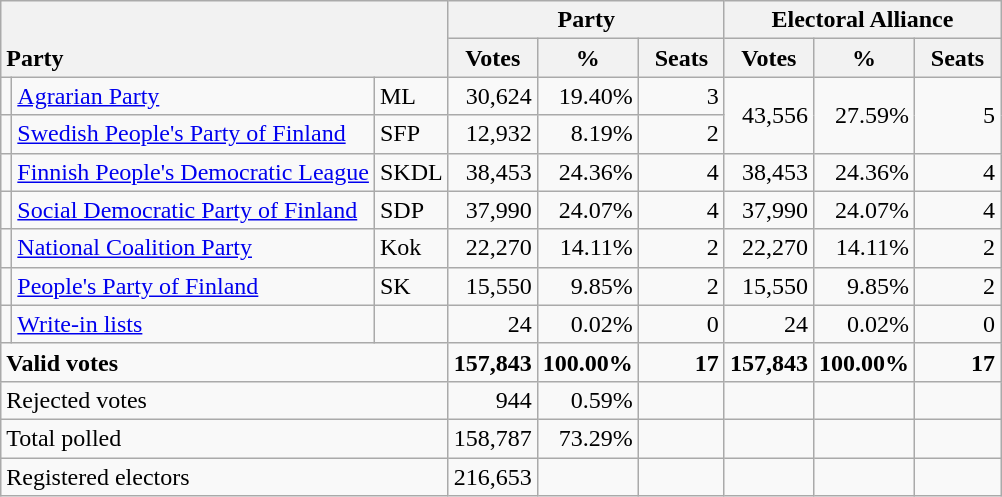<table class="wikitable" border="1" style="text-align:right;">
<tr>
<th style="text-align:left;" valign=bottom rowspan=2 colspan=3>Party</th>
<th colspan=3>Party</th>
<th colspan=3>Electoral Alliance</th>
</tr>
<tr>
<th align=center valign=bottom width="50">Votes</th>
<th align=center valign=bottom width="50">%</th>
<th align=center valign=bottom width="50">Seats</th>
<th align=center valign=bottom width="50">Votes</th>
<th align=center valign=bottom width="50">%</th>
<th align=center valign=bottom width="50">Seats</th>
</tr>
<tr>
<td></td>
<td align=left><a href='#'>Agrarian Party</a></td>
<td align=left>ML</td>
<td>30,624</td>
<td>19.40%</td>
<td>3</td>
<td rowspan=2>43,556</td>
<td rowspan=2>27.59%</td>
<td rowspan=2>5</td>
</tr>
<tr>
<td></td>
<td align=left><a href='#'>Swedish People's Party of Finland</a></td>
<td align=left>SFP</td>
<td>12,932</td>
<td>8.19%</td>
<td>2</td>
</tr>
<tr>
<td></td>
<td align=left><a href='#'>Finnish People's Democratic League</a></td>
<td align=left>SKDL</td>
<td>38,453</td>
<td>24.36%</td>
<td>4</td>
<td>38,453</td>
<td>24.36%</td>
<td>4</td>
</tr>
<tr>
<td></td>
<td align=left style="white-space: nowrap;"><a href='#'>Social Democratic Party of Finland</a></td>
<td align=left>SDP</td>
<td>37,990</td>
<td>24.07%</td>
<td>4</td>
<td>37,990</td>
<td>24.07%</td>
<td>4</td>
</tr>
<tr>
<td></td>
<td align=left><a href='#'>National Coalition Party</a></td>
<td align=left>Kok</td>
<td>22,270</td>
<td>14.11%</td>
<td>2</td>
<td>22,270</td>
<td>14.11%</td>
<td>2</td>
</tr>
<tr>
<td></td>
<td align=left><a href='#'>People's Party of Finland</a></td>
<td align=left>SK</td>
<td>15,550</td>
<td>9.85%</td>
<td>2</td>
<td>15,550</td>
<td>9.85%</td>
<td>2</td>
</tr>
<tr>
<td></td>
<td align=left><a href='#'>Write-in lists</a></td>
<td align=left></td>
<td>24</td>
<td>0.02%</td>
<td>0</td>
<td>24</td>
<td>0.02%</td>
<td>0</td>
</tr>
<tr style="font-weight:bold">
<td align=left colspan=3>Valid votes</td>
<td>157,843</td>
<td>100.00%</td>
<td>17</td>
<td>157,843</td>
<td>100.00%</td>
<td>17</td>
</tr>
<tr>
<td align=left colspan=3>Rejected votes</td>
<td>944</td>
<td>0.59%</td>
<td></td>
<td></td>
<td></td>
<td></td>
</tr>
<tr>
<td align=left colspan=3>Total polled</td>
<td>158,787</td>
<td>73.29%</td>
<td></td>
<td></td>
<td></td>
<td></td>
</tr>
<tr>
<td align=left colspan=3>Registered electors</td>
<td>216,653</td>
<td></td>
<td></td>
<td></td>
<td></td>
<td></td>
</tr>
</table>
